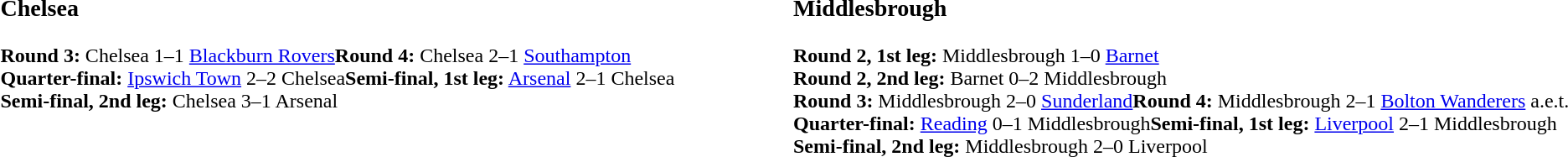<table width=100%>
<tr>
<td width=50% valign=top><br><h3>Chelsea</h3><strong>Round 3:</strong> Chelsea 1–1 <a href='#'>Blackburn Rovers</a><strong>Round 4:</strong> Chelsea 2–1 <a href='#'>Southampton</a><br><strong>Quarter-final:</strong> <a href='#'>Ipswich Town</a> 2–2 Chelsea<strong>Semi-final, 1st leg:</strong> <a href='#'>Arsenal</a> 2–1 Chelsea<br><strong>Semi-final, 2nd leg:</strong> Chelsea 3–1 Arsenal</td>
<td width=50% valign=top><br><h3>Middlesbrough</h3><strong>Round 2, 1st leg:</strong> Middlesbrough 1–0 <a href='#'>Barnet</a><br><strong>Round 2, 2nd leg:</strong> Barnet 0–2 Middlesbrough<br><strong>Round 3:</strong> Middlesbrough 2–0 <a href='#'>Sunderland</a><strong>Round 4:</strong> Middlesbrough 2–1 <a href='#'>Bolton Wanderers</a> a.e.t.<br><strong>Quarter-final:</strong> <a href='#'>Reading</a> 0–1 Middlesbrough<strong>Semi-final, 1st leg:</strong> <a href='#'>Liverpool</a> 2–1 Middlesbrough<br><strong>Semi-final, 2nd leg:</strong> Middlesbrough 2–0 Liverpool</td>
</tr>
</table>
